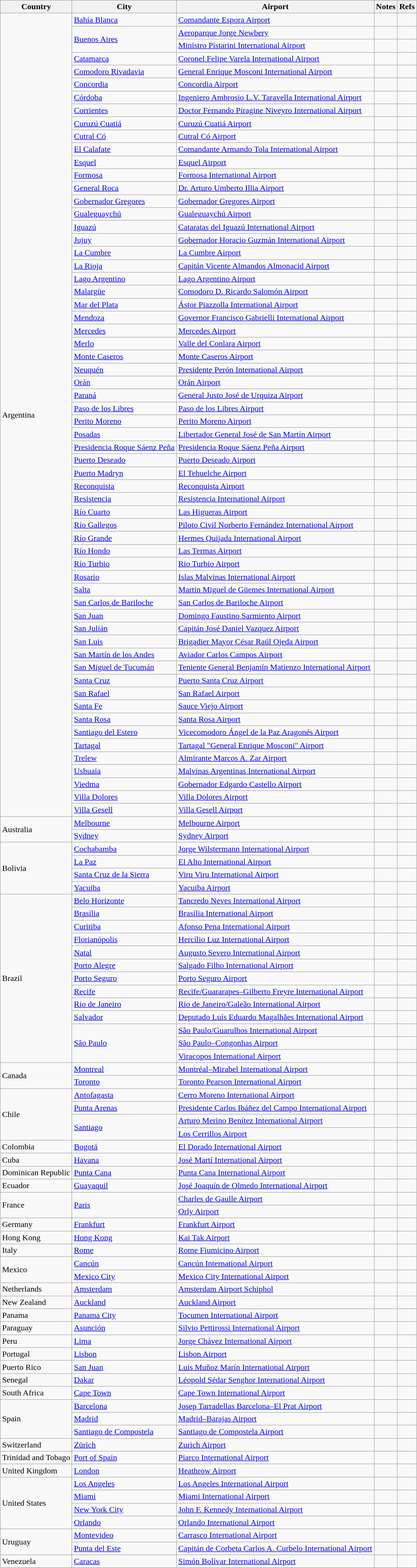<table class="wikitable sortable">
<tr>
<th>Country</th>
<th>City</th>
<th>Airport</th>
<th>Notes</th>
<th class="unsortable">Refs</th>
</tr>
<tr>
<td rowspan="62">Argentina</td>
<td><a href='#'>Bahía Blanca</a></td>
<td><a href='#'>Comandante Espora Airport</a></td>
<td align=center></td>
<td align=center></td>
</tr>
<tr>
<td rowspan="2"><a href='#'>Buenos Aires</a></td>
<td><a href='#'>Aeroparque Jorge Newbery</a></td>
<td></td>
<td align=center></td>
</tr>
<tr>
<td><a href='#'>Ministro Pistarini International Airport</a></td>
<td></td>
<td align=center></td>
</tr>
<tr>
<td><a href='#'>Catamarca</a></td>
<td><a href='#'>Coronel Felipe Varela International Airport</a></td>
<td align=center></td>
<td align=center></td>
</tr>
<tr>
<td><a href='#'>Comodoro Rivadavia</a></td>
<td><a href='#'>General Enrique Mosconi International Airport</a></td>
<td align=center></td>
<td align=center></td>
</tr>
<tr>
<td><a href='#'>Concordia</a></td>
<td><a href='#'>Concordia Airport</a></td>
<td></td>
<td align=center></td>
</tr>
<tr>
<td><a href='#'>Córdoba</a></td>
<td><a href='#'>Ingeniero Ambrosio L.V. Taravella International Airport</a></td>
<td></td>
<td align=center></td>
</tr>
<tr>
<td><a href='#'>Corrientes</a></td>
<td><a href='#'>Doctor Fernando Piragine Niveyro International Airport</a></td>
<td align=center></td>
<td align=center></td>
</tr>
<tr>
<td><a href='#'>Curuzú Cuatiá</a></td>
<td><a href='#'>Curuzú Cuatiá Airport</a></td>
<td></td>
<td align=center></td>
</tr>
<tr>
<td><a href='#'>Cutral Có</a></td>
<td><a href='#'>Cutral Có Airport</a></td>
<td></td>
<td align=center></td>
</tr>
<tr>
<td><a href='#'>El Calafate</a></td>
<td><a href='#'>Comandante Armando Tola International Airport</a></td>
<td align=center></td>
<td align=center></td>
</tr>
<tr>
<td><a href='#'>Esquel</a></td>
<td><a href='#'>Esquel Airport</a></td>
<td></td>
<td align=center></td>
</tr>
<tr>
<td><a href='#'>Formosa</a></td>
<td><a href='#'>Formosa International Airport</a></td>
<td align=center></td>
<td align=center></td>
</tr>
<tr>
<td><a href='#'>General Roca</a></td>
<td><a href='#'>Dr. Arturo Umberto Illia Airport</a></td>
<td></td>
<td align=center></td>
</tr>
<tr>
<td><a href='#'>Gobernador Gregores</a></td>
<td><a href='#'>Gobernador Gregores Airport</a></td>
<td></td>
<td align=center></td>
</tr>
<tr>
<td><a href='#'>Gualeguaychú</a></td>
<td><a href='#'>Gualeguaychú Airport</a></td>
<td></td>
<td align=center></td>
</tr>
<tr>
<td><a href='#'>Iguazú</a></td>
<td><a href='#'>Cataratas del Iguazú International Airport</a></td>
<td align=center></td>
<td align=center></td>
</tr>
<tr>
<td><a href='#'>Jujuy</a></td>
<td><a href='#'>Gobernador Horacio Guzmán International Airport</a></td>
<td align=center></td>
<td align=center></td>
</tr>
<tr>
<td><a href='#'>La Cumbre</a></td>
<td><a href='#'>La Cumbre Airport</a></td>
<td></td>
<td align=center></td>
</tr>
<tr>
<td><a href='#'>La Rioja</a></td>
<td><a href='#'>Capitán Vicente Almandos Almonacid Airport</a></td>
<td align=center></td>
<td align=center></td>
</tr>
<tr>
<td><a href='#'>Lago Argentino</a></td>
<td><a href='#'>Lago Argentino Airport</a></td>
<td></td>
<td align=center></td>
</tr>
<tr>
<td><a href='#'>Malargüe</a></td>
<td><a href='#'>Comodoro D. Ricardo Salomón Airport</a></td>
<td></td>
<td align=center></td>
</tr>
<tr>
<td><a href='#'>Mar del Plata</a></td>
<td><a href='#'>Ástor Piazzolla International Airport</a></td>
<td align=center></td>
<td align=center></td>
</tr>
<tr>
<td><a href='#'>Mendoza</a></td>
<td><a href='#'>Governor Francisco Gabrielli International Airport</a></td>
<td align=center></td>
<td align=center></td>
</tr>
<tr>
<td><a href='#'>Mercedes</a></td>
<td><a href='#'>Mercedes Airport</a></td>
<td></td>
<td align=center></td>
</tr>
<tr>
<td><a href='#'>Merlo</a></td>
<td><a href='#'>Valle del Conlara Airport</a></td>
<td align=center></td>
<td align=center></td>
</tr>
<tr>
<td><a href='#'>Monte Caseros</a></td>
<td><a href='#'>Monte Caseros Airport</a></td>
<td></td>
<td align=center></td>
</tr>
<tr>
<td><a href='#'>Neuquén</a></td>
<td><a href='#'>Presidente Perón International Airport</a></td>
<td align=center></td>
<td align=center></td>
</tr>
<tr>
<td><a href='#'>Orán</a></td>
<td><a href='#'>Orán Airport</a></td>
<td></td>
<td align=center></td>
</tr>
<tr>
<td><a href='#'>Paraná</a></td>
<td><a href='#'>General Justo José de Urquiza Airport</a></td>
<td align=center></td>
<td align=center></td>
</tr>
<tr>
<td><a href='#'>Paso de los Libres</a></td>
<td><a href='#'>Paso de los Libres Airport</a></td>
<td></td>
<td align=center></td>
</tr>
<tr>
<td><a href='#'>Perito Moreno</a></td>
<td><a href='#'>Perito Moreno Airport</a></td>
<td></td>
<td align=center></td>
</tr>
<tr>
<td><a href='#'>Posadas</a></td>
<td><a href='#'>Libertador General José de San Martín Airport</a></td>
<td align=center></td>
<td align=center></td>
</tr>
<tr>
<td><a href='#'>Presidencia Roque Sáenz Peña</a></td>
<td><a href='#'>Presidencia Roque Sáenz Peña Airport</a></td>
<td></td>
<td align=center></td>
</tr>
<tr>
<td><a href='#'>Puerto Deseado</a></td>
<td><a href='#'>Puerto Deseado Airport</a></td>
<td></td>
<td align=center></td>
</tr>
<tr>
<td><a href='#'>Puerto Madryn</a></td>
<td><a href='#'>El Tehuelche Airport</a></td>
<td align=center></td>
<td align=center></td>
</tr>
<tr>
<td><a href='#'>Reconquista</a></td>
<td><a href='#'>Reconquista Airport</a></td>
<td></td>
<td align=center></td>
</tr>
<tr>
<td><a href='#'>Resistencia</a></td>
<td><a href='#'>Resistencia International Airport</a></td>
<td align=center></td>
<td align=center></td>
</tr>
<tr>
<td><a href='#'>Río Cuarto</a></td>
<td><a href='#'>Las Higueras Airport</a></td>
<td align=center></td>
<td align=center></td>
</tr>
<tr>
<td><a href='#'>Río Gallegos</a></td>
<td><a href='#'>Piloto Civil Norberto Fernández International Airport</a></td>
<td align=center></td>
<td align=center></td>
</tr>
<tr>
<td><a href='#'>Río Grande</a></td>
<td><a href='#'>Hermes Quijada International Airport</a></td>
<td align=center></td>
<td align=center></td>
</tr>
<tr>
<td><a href='#'>Río Hondo</a></td>
<td><a href='#'>Las Termas Airport</a></td>
<td align=center></td>
<td align=center></td>
</tr>
<tr>
<td><a href='#'>Río Turbio</a></td>
<td><a href='#'>Rio Turbio Airport</a></td>
<td></td>
<td align=center></td>
</tr>
<tr>
<td><a href='#'>Rosario</a></td>
<td><a href='#'>Islas Malvinas International Airport</a></td>
<td align=center></td>
<td align=center></td>
</tr>
<tr>
<td><a href='#'>Salta</a></td>
<td><a href='#'>Martín Miguel de Güemes International Airport</a></td>
<td align=center></td>
<td align=center></td>
</tr>
<tr>
<td><a href='#'>San Carlos de Bariloche</a></td>
<td><a href='#'>San Carlos de Bariloche Airport</a></td>
<td align=center></td>
<td align=center></td>
</tr>
<tr>
<td><a href='#'>San Juan</a></td>
<td><a href='#'>Domingo Faustino Sarmiento Airport</a></td>
<td align=center></td>
<td align=center></td>
</tr>
<tr>
<td><a href='#'>San Julián</a></td>
<td><a href='#'>Capitán José Daniel Vazquez Airport</a></td>
<td></td>
<td align=center></td>
</tr>
<tr>
<td><a href='#'>San Luis</a></td>
<td><a href='#'>Brigadier Mayor César Raúl Ojeda Airport</a></td>
<td align=center></td>
<td align=center></td>
</tr>
<tr>
<td><a href='#'>San Martín de los Andes</a></td>
<td><a href='#'>Aviador Carlos Campos Airport</a></td>
<td align=center></td>
<td align=center></td>
</tr>
<tr>
<td><a href='#'>San Miguel de Tucumán</a></td>
<td><a href='#'>Teniente General Benjamín Matienzo International Airport</a></td>
<td align=center></td>
<td align=center></td>
</tr>
<tr>
<td><a href='#'>Santa Cruz</a></td>
<td><a href='#'>Puerto Santa Cruz Airport</a></td>
<td></td>
<td align=center></td>
</tr>
<tr>
<td><a href='#'>San Rafael</a></td>
<td><a href='#'>San Rafael Airport</a></td>
<td align=center></td>
<td align=center></td>
</tr>
<tr>
<td><a href='#'>Santa Fe</a></td>
<td><a href='#'>Sauce Viejo Airport</a></td>
<td align=center></td>
<td align=center></td>
</tr>
<tr>
<td><a href='#'>Santa Rosa</a></td>
<td><a href='#'>Santa Rosa Airport</a></td>
<td align=center></td>
<td align=center></td>
</tr>
<tr>
<td><a href='#'>Santiago del Estero</a></td>
<td><a href='#'>Vicecomodoro Ángel de la Paz Aragonés Airport</a></td>
<td align=center></td>
<td align=center></td>
</tr>
<tr>
<td><a href='#'>Tartagal</a></td>
<td><a href='#'>Tartagal "General Enrique Mosconi" Airport</a></td>
<td></td>
<td align=center></td>
</tr>
<tr>
<td><a href='#'>Trelew</a></td>
<td><a href='#'>Almirante Marcos A. Zar Airport</a></td>
<td align=center></td>
<td align=center></td>
</tr>
<tr>
<td><a href='#'>Ushuaia</a></td>
<td><a href='#'>Malvinas Argentinas International Airport</a></td>
<td align=center></td>
<td align=center></td>
</tr>
<tr>
<td><a href='#'>Viedma</a></td>
<td><a href='#'>Gobernador Edgardo Castello Airport</a></td>
<td align=center></td>
<td align=center></td>
</tr>
<tr>
<td><a href='#'>Villa Dolores</a></td>
<td><a href='#'>Villa Dolores Airport</a></td>
<td></td>
<td align=center></td>
</tr>
<tr>
<td><a href='#'>Villa Gesell</a></td>
<td><a href='#'>Villa Gesell Airport</a></td>
<td></td>
<td align=center></td>
</tr>
<tr>
<td rowspan="2">Australia</td>
<td><a href='#'>Melbourne</a></td>
<td><a href='#'>Melbourne Airport</a></td>
<td></td>
<td align=center></td>
</tr>
<tr>
<td><a href='#'>Sydney</a></td>
<td><a href='#'>Sydney Airport</a></td>
<td></td>
<td align=center></td>
</tr>
<tr>
<td rowspan="4">Bolivia</td>
<td><a href='#'>Cochabamba</a></td>
<td><a href='#'>Jorge Wilstermann International Airport</a></td>
<td></td>
<td align=center></td>
</tr>
<tr>
<td><a href='#'>La Paz</a></td>
<td><a href='#'>El Alto International Airport</a></td>
<td></td>
<td align=center></td>
</tr>
<tr>
<td><a href='#'>Santa Cruz de la Sierra</a></td>
<td><a href='#'>Viru Viru International Airport</a></td>
<td align=center></td>
<td align=center></td>
</tr>
<tr>
<td><a href='#'>Yacuiba</a></td>
<td><a href='#'>Yacuiba Airport</a></td>
<td></td>
<td align=center></td>
</tr>
<tr>
<td rowspan="13">Brazil</td>
<td><a href='#'>Belo Horizonte</a></td>
<td><a href='#'>Tancredo Neves International Airport</a></td>
<td></td>
<td align=center></td>
</tr>
<tr>
<td><a href='#'>Brasília</a></td>
<td><a href='#'>Brasília International Airport</a></td>
<td align=center></td>
<td align=center></td>
</tr>
<tr>
<td><a href='#'>Curitiba</a></td>
<td><a href='#'>Afonso Pena International Airport</a></td>
<td align=center></td>
<td align=center></td>
</tr>
<tr>
<td><a href='#'>Florianópolis</a></td>
<td><a href='#'>Hercílio Luz International Airport</a></td>
<td></td>
<td align=center></td>
</tr>
<tr>
<td><a href='#'>Natal</a></td>
<td><a href='#'>Augusto Severo International Airport</a></td>
<td></td>
<td align=center></td>
</tr>
<tr>
<td><a href='#'>Porto Alegre</a></td>
<td><a href='#'>Salgado Filho International Airport</a></td>
<td align=center></td>
<td align=center></td>
</tr>
<tr>
<td><a href='#'>Porto Seguro</a></td>
<td><a href='#'>Porto Seguro Airport</a></td>
<td align=center></td>
<td align=center></td>
</tr>
<tr>
<td><a href='#'>Recife</a></td>
<td><a href='#'>Recife/Guararapes–Gilberto Freyre International Airport</a></td>
<td></td>
<td align=center></td>
</tr>
<tr>
<td><a href='#'>Rio de Janeiro</a></td>
<td><a href='#'>Rio de Janeiro/Galeão International Airport</a></td>
<td align=center></td>
<td align=center></td>
</tr>
<tr>
<td><a href='#'>Salvador</a></td>
<td><a href='#'>Deputado Luís Eduardo Magalhães International Airport</a></td>
<td align=center></td>
<td align=center></td>
</tr>
<tr>
<td rowspan="3"><a href='#'>São Paulo</a></td>
<td><a href='#'>São Paulo/Guarulhos International Airport</a></td>
<td align=center></td>
<td align=center></td>
</tr>
<tr>
<td><a href='#'>São Paulo–Congonhas Airport</a></td>
<td></td>
<td align=center></td>
</tr>
<tr>
<td><a href='#'>Viracopos International Airport</a></td>
<td></td>
<td align=center></td>
</tr>
<tr>
<td rowspan="2">Canada</td>
<td><a href='#'>Montreal</a></td>
<td><a href='#'>Montréal–Mirabel International Airport</a></td>
<td></td>
<td align=center></td>
</tr>
<tr>
<td><a href='#'>Toronto</a></td>
<td><a href='#'>Toronto Pearson International Airport</a></td>
<td></td>
<td align=center></td>
</tr>
<tr>
<td rowspan="4">Chile</td>
<td><a href='#'>Antofagasta</a></td>
<td><a href='#'>Cerro Moreno International Airport</a></td>
<td></td>
<td align=center></td>
</tr>
<tr>
<td><a href='#'>Punta Arenas</a></td>
<td><a href='#'>Presidente Carlos Ibáñez del Campo International Airport</a></td>
<td></td>
<td align=center></td>
</tr>
<tr>
<td rowspan="2"><a href='#'>Santiago</a></td>
<td><a href='#'>Arturo Merino Benítez International Airport</a></td>
<td align=center></td>
<td align=center></td>
</tr>
<tr>
<td><a href='#'>Los Cerrillos Airport</a></td>
<td></td>
<td align=center></td>
</tr>
<tr>
<td>Colombia</td>
<td><a href='#'>Bogotá</a></td>
<td><a href='#'>El Dorado International Airport</a></td>
<td align=center></td>
<td align=center></td>
</tr>
<tr>
<td>Cuba</td>
<td><a href='#'>Havana</a></td>
<td><a href='#'>José Martí International Airport</a></td>
<td></td>
<td align=center></td>
</tr>
<tr>
<td>Dominican Republic</td>
<td><a href='#'>Punta Cana</a></td>
<td><a href='#'>Punta Cana International Airport</a></td>
<td align=center></td>
<td align=center></td>
</tr>
<tr>
<td>Ecuador</td>
<td><a href='#'>Guayaquil</a></td>
<td><a href='#'>José Joaquín de Olmedo International Airport</a></td>
<td></td>
<td align=center></td>
</tr>
<tr>
<td rowspan="2">France</td>
<td rowspan="2"><a href='#'>Paris</a></td>
<td><a href='#'>Charles de Gaulle Airport</a></td>
<td></td>
<td align=center></td>
</tr>
<tr>
<td><a href='#'>Orly Airport</a></td>
<td></td>
<td align=center></td>
</tr>
<tr>
<td>Germany</td>
<td><a href='#'>Frankfurt</a></td>
<td><a href='#'>Frankfurt Airport</a></td>
<td></td>
<td align=center></td>
</tr>
<tr>
<td>Hong Kong</td>
<td><a href='#'>Hong Kong</a></td>
<td><a href='#'>Kai Tak Airport</a></td>
<td></td>
<td align=center></td>
</tr>
<tr>
<td>Italy</td>
<td><a href='#'>Rome</a></td>
<td><a href='#'>Rome Fiumicino Airport</a></td>
<td align=center></td>
<td align=center></td>
</tr>
<tr>
<td rowspan="2">Mexico</td>
<td><a href='#'>Cancún</a></td>
<td><a href='#'>Cancún International Airport</a></td>
<td align=center></td>
<td align=center></td>
</tr>
<tr>
<td><a href='#'>Mexico City</a></td>
<td><a href='#'>Mexico City International Airport</a></td>
<td></td>
<td align=center></td>
</tr>
<tr>
<td>Netherlands</td>
<td><a href='#'>Amsterdam</a></td>
<td><a href='#'>Amsterdam Airport Schiphol</a></td>
<td></td>
<td align=center></td>
</tr>
<tr>
<td>New Zealand</td>
<td><a href='#'>Auckland</a></td>
<td><a href='#'>Auckland Airport</a></td>
<td></td>
<td align=center></td>
</tr>
<tr>
<td>Panama</td>
<td><a href='#'>Panama City</a></td>
<td><a href='#'>Tocumen International Airport</a></td>
<td></td>
<td align=center></td>
</tr>
<tr>
<td>Paraguay</td>
<td><a href='#'>Asunción</a></td>
<td><a href='#'>Silvio Pettirossi International Airport</a></td>
<td align=center></td>
<td align=center></td>
</tr>
<tr>
<td>Peru</td>
<td><a href='#'>Lima</a></td>
<td><a href='#'>Jorge Chávez International Airport</a></td>
<td align=center></td>
<td align=center></td>
</tr>
<tr>
<td>Portugal</td>
<td><a href='#'>Lisbon</a></td>
<td><a href='#'>Lisbon Airport</a></td>
<td></td>
<td align=center></td>
</tr>
<tr>
<td>Puerto Rico</td>
<td><a href='#'>San Juan</a></td>
<td><a href='#'>Luis Muñoz Marín International Airport</a></td>
<td></td>
<td align=center></td>
</tr>
<tr>
<td>Senegal</td>
<td><a href='#'>Dakar</a></td>
<td><a href='#'>Léopold Sédar Senghor International Airport</a></td>
<td></td>
<td align=center></td>
</tr>
<tr>
<td>South Africa</td>
<td><a href='#'>Cape Town</a></td>
<td><a href='#'>Cape Town International Airport</a></td>
<td></td>
<td align=center></td>
</tr>
<tr>
<td rowspan="3">Spain</td>
<td><a href='#'>Barcelona</a></td>
<td><a href='#'>Josep Tarradellas Barcelona–El Prat Airport</a></td>
<td></td>
<td align=center></td>
</tr>
<tr>
<td><a href='#'>Madrid</a></td>
<td><a href='#'>Madrid–Barajas Airport</a></td>
<td align=center></td>
<td align=center></td>
</tr>
<tr>
<td><a href='#'>Santiago de Compostela</a></td>
<td><a href='#'>Santiago de Compostela Airport</a></td>
<td></td>
<td align=center></td>
</tr>
<tr>
<td>Switzerland</td>
<td><a href='#'>Zürich</a></td>
<td><a href='#'>Zurich Airport</a></td>
<td></td>
<td align=center></td>
</tr>
<tr>
<td>Trinidad and Tobago</td>
<td><a href='#'>Port of Spain</a></td>
<td><a href='#'>Piarco International Airport</a></td>
<td></td>
<td align=center></td>
</tr>
<tr>
<td>United Kingdom</td>
<td><a href='#'>London</a></td>
<td><a href='#'>Heathrow Airport</a></td>
<td></td>
<td align=center></td>
</tr>
<tr>
<td rowspan="4">United States</td>
<td><a href='#'>Los Angeles</a></td>
<td><a href='#'>Los Angeles International Airport</a></td>
<td></td>
<td align=center></td>
</tr>
<tr>
<td><a href='#'>Miami</a></td>
<td><a href='#'>Miami International Airport</a></td>
<td align=center></td>
<td align=center></td>
</tr>
<tr>
<td><a href='#'>New York City</a></td>
<td><a href='#'>John F. Kennedy International Airport</a></td>
<td></td>
<td align=center></td>
</tr>
<tr>
<td><a href='#'>Orlando</a></td>
<td><a href='#'>Orlando International Airport</a></td>
<td></td>
<td align=center></td>
</tr>
<tr>
<td rowspan="2">Uruguay</td>
<td><a href='#'>Montevideo</a></td>
<td><a href='#'>Carrasco International Airport</a></td>
<td align=center></td>
<td align=center></td>
</tr>
<tr>
<td><a href='#'>Punta del Este</a></td>
<td><a href='#'>Capitán de Corbeta Carlos A. Curbelo International Airport</a></td>
<td align=center></td>
<td align=center></td>
</tr>
<tr>
<td>Venezuela</td>
<td><a href='#'>Caracas</a></td>
<td><a href='#'>Simón Bolívar International Airport</a></td>
<td></td>
<td align=center></td>
</tr>
</table>
